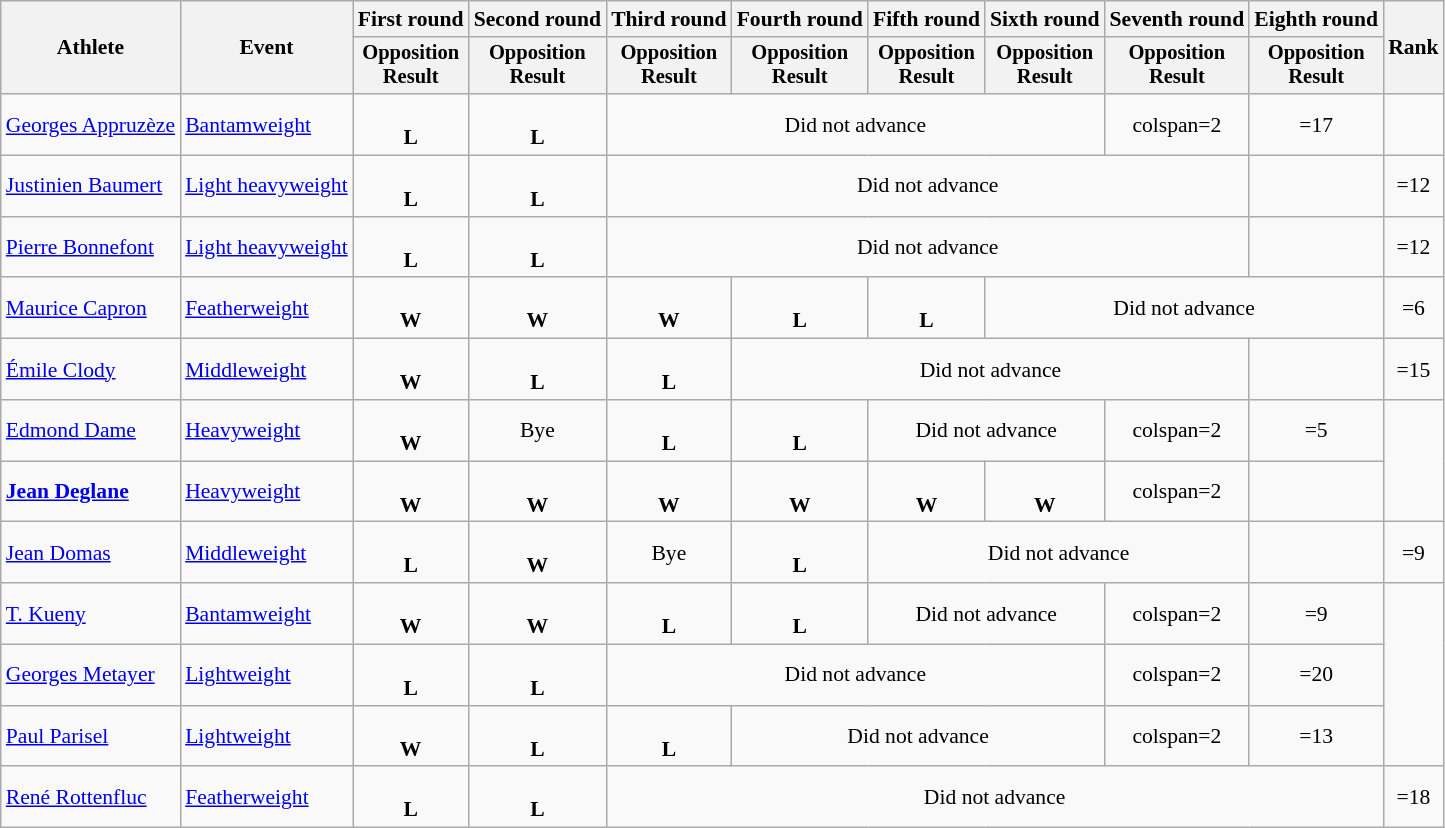<table class="wikitable" style="font-size:90%;">
<tr>
<th rowspan=2>Athlete</th>
<th rowspan=2>Event</th>
<th>First round</th>
<th>Second round</th>
<th>Third round</th>
<th>Fourth round</th>
<th>Fifth round</th>
<th>Sixth round</th>
<th>Seventh round</th>
<th>Eighth round</th>
<th rowspan=2>Rank</th>
</tr>
<tr style="font-size: 95%">
<th>Opposition<br>Result</th>
<th>Opposition<br>Result</th>
<th>Opposition<br>Result</th>
<th>Opposition<br>Result</th>
<th>Opposition<br>Result</th>
<th>Opposition<br>Result</th>
<th>Opposition<br>Result</th>
<th>Opposition<br>Result</th>
</tr>
<tr align=center>
<td align=left><a href='#'>Georges Appruzèze</a></td>
<td align=left><a href='#'>Bantamweight</a></td>
<td> <br> <strong>L</strong></td>
<td> <br> <strong>L</strong></td>
<td colspan=4>Did not advance</td>
<td>colspan=2 </td>
<td>=17</td>
</tr>
<tr align=center>
<td align=left><a href='#'>Justinien Baumert</a></td>
<td align=left><a href='#'>Light heavyweight</a></td>
<td> <br> <strong>L</strong></td>
<td> <br> <strong>L</strong></td>
<td colspan=5>Did not advance</td>
<td></td>
<td>=12</td>
</tr>
<tr align=center>
<td align=left><a href='#'>Pierre Bonnefont</a></td>
<td align=left><a href='#'>Light heavyweight</a></td>
<td> <br> <strong>L</strong></td>
<td> <br> <strong>L</strong></td>
<td colspan=5>Did not advance</td>
<td></td>
<td>=12</td>
</tr>
<tr align=center>
<td align=left><a href='#'>Maurice Capron</a></td>
<td align=left><a href='#'>Featherweight</a></td>
<td> <br> <strong>W</strong></td>
<td> <br> <strong>W</strong></td>
<td> <br> <strong>W</strong></td>
<td> <br> <strong>L</strong></td>
<td> <br> <strong>L</strong></td>
<td colspan=3>Did not advance</td>
<td>=6</td>
</tr>
<tr align=center>
<td align=left><a href='#'>Émile Clody</a></td>
<td align=left><a href='#'>Middleweight</a></td>
<td> <br> <strong>W</strong></td>
<td> <br> <strong>L</strong></td>
<td> <br> <strong>L</strong></td>
<td colspan=4>Did not advance</td>
<td></td>
<td>=15</td>
</tr>
<tr align=center>
<td align=left><a href='#'>Edmond Dame</a></td>
<td align=left><a href='#'>Heavyweight</a></td>
<td> <br> <strong>W</strong></td>
<td>Bye</td>
<td> <br> <strong>L</strong></td>
<td> <br> <strong>L</strong></td>
<td colspan=2>Did not advance</td>
<td>colspan=2 </td>
<td>=5</td>
</tr>
<tr align=center>
<td align=left><strong><a href='#'>Jean Deglane</a></strong></td>
<td align=left><a href='#'>Heavyweight</a></td>
<td> <br> <strong>W</strong></td>
<td> <br> <strong>W</strong></td>
<td> <br> <strong>W</strong></td>
<td> <br> <strong>W</strong></td>
<td> <br> <strong>W</strong></td>
<td> <br> <strong>W</strong></td>
<td>colspan=2 </td>
<td></td>
</tr>
<tr align=center>
<td align=left><a href='#'>Jean Domas</a></td>
<td align=left><a href='#'>Middleweight</a></td>
<td> <br> <strong>L</strong></td>
<td> <br> <strong>W</strong></td>
<td>Bye</td>
<td> <br> <strong>L</strong></td>
<td colspan=3>Did not advance</td>
<td></td>
<td>=9</td>
</tr>
<tr align=center>
<td align=left><a href='#'>T. Kueny</a></td>
<td align=left><a href='#'>Bantamweight</a></td>
<td> <br> <strong>W</strong></td>
<td> <br> <strong>W</strong></td>
<td> <br> <strong>L</strong></td>
<td> <br> <strong>L</strong></td>
<td colspan=2>Did not advance</td>
<td>colspan=2 </td>
<td>=9</td>
</tr>
<tr align=center>
<td align=left><a href='#'>Georges Metayer</a></td>
<td align=left><a href='#'>Lightweight</a></td>
<td> <br> <strong>L</strong></td>
<td> <br> <strong>L</strong></td>
<td colspan=4>Did not advance</td>
<td>colspan=2 </td>
<td>=20</td>
</tr>
<tr align=center>
<td align=left><a href='#'>Paul Parisel</a></td>
<td align=left><a href='#'>Lightweight</a></td>
<td> <br> <strong>W</strong></td>
<td> <br> <strong>L</strong></td>
<td> <br> <strong>L</strong></td>
<td colspan=3>Did not advance</td>
<td>colspan=2 </td>
<td>=13</td>
</tr>
<tr align=center>
<td align=left><a href='#'>René Rottenfluc</a></td>
<td align=left><a href='#'>Featherweight</a></td>
<td> <br> <strong>L</strong></td>
<td> <br> <strong>L</strong></td>
<td colspan=6>Did not advance</td>
<td>=18</td>
</tr>
</table>
